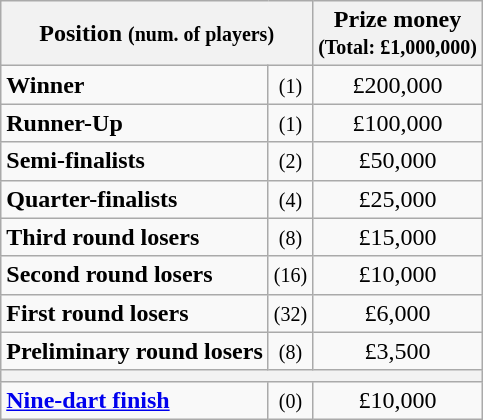<table class="wikitable">
<tr>
<th colspan=2>Position <small>(num. of players)</small></th>
<th>Prize money<br><small>(Total: £1,000,000)</small></th>
</tr>
<tr>
<td><strong>Winner</strong></td>
<td align=center><small>(1)</small></td>
<td align=center>£200,000</td>
</tr>
<tr>
<td><strong>Runner-Up</strong></td>
<td align=center><small>(1)</small></td>
<td align=center>£100,000</td>
</tr>
<tr>
<td><strong>Semi-finalists</strong></td>
<td align=center><small>(2)</small></td>
<td align=center>£50,000</td>
</tr>
<tr>
<td><strong>Quarter-finalists</strong></td>
<td align=center><small>(4)</small></td>
<td align=center>£25,000</td>
</tr>
<tr>
<td><strong>Third round losers</strong></td>
<td align=center><small>(8)</small></td>
<td align=center>£15,000</td>
</tr>
<tr>
<td><strong>Second round losers</strong></td>
<td align=center><small>(16)</small></td>
<td align=center>£10,000</td>
</tr>
<tr>
<td><strong>First round losers</strong></td>
<td align=center><small>(32)</small></td>
<td align=center>£6,000</td>
</tr>
<tr>
<td><strong>Preliminary round losers</strong></td>
<td align=center><small>(8)</small></td>
<td align=center>£3,500</td>
</tr>
<tr>
<th colspan=3></th>
</tr>
<tr>
<td><strong><a href='#'>Nine-dart finish</a></strong></td>
<td align=center><small>(0)</small></td>
<td align=center>£10,000</td>
</tr>
</table>
